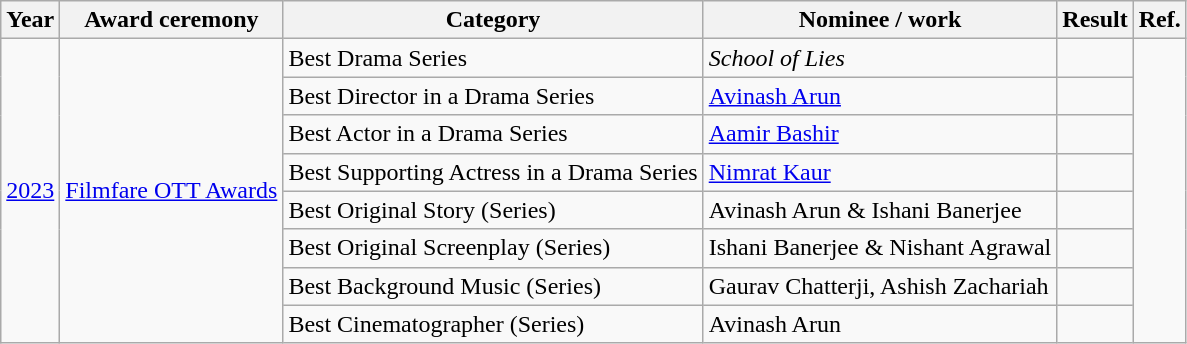<table class="wikitable">
<tr>
<th>Year</th>
<th>Award ceremony</th>
<th>Category</th>
<th>Nominee / work</th>
<th>Result</th>
<th>Ref.</th>
</tr>
<tr>
<td rowspan="8"><a href='#'>2023</a></td>
<td rowspan="8"><a href='#'>Filmfare OTT Awards</a></td>
<td>Best Drama Series</td>
<td><em>School of Lies</em></td>
<td></td>
<td rowspan="8"></td>
</tr>
<tr>
<td>Best Director in a Drama Series</td>
<td><a href='#'>Avinash Arun</a></td>
<td></td>
</tr>
<tr>
<td>Best Actor in a Drama Series</td>
<td><a href='#'>Aamir Bashir</a></td>
<td></td>
</tr>
<tr>
<td>Best Supporting Actress in a Drama Series</td>
<td><a href='#'>Nimrat Kaur</a></td>
<td></td>
</tr>
<tr>
<td>Best Original Story (Series)</td>
<td>Avinash Arun & Ishani Banerjee</td>
<td></td>
</tr>
<tr>
<td>Best Original Screenplay (Series)</td>
<td>Ishani Banerjee & Nishant Agrawal</td>
<td></td>
</tr>
<tr>
<td>Best Background Music (Series)</td>
<td>Gaurav Chatterji, Ashish Zachariah</td>
<td></td>
</tr>
<tr>
<td>Best Cinematographer (Series)</td>
<td>Avinash Arun</td>
<td></td>
</tr>
</table>
